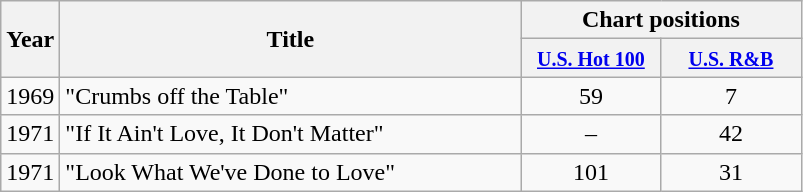<table class="wikitable" style="text-align:left;">
<tr>
<th width="28" rowspan="2">Year</th>
<th width="300" rowspan="2">Title</th>
<th colspan="2">Chart positions</th>
</tr>
<tr>
<th width="86"><small><a href='#'>U.S. Hot 100</a></small></th>
<th width="86"><small><a href='#'>U.S. R&B</a></small></th>
</tr>
<tr>
<td>1969</td>
<td>"Crumbs off the Table"</td>
<td align="center">59</td>
<td align="center">7</td>
</tr>
<tr>
<td>1971</td>
<td>"If It Ain't Love, It Don't Matter"</td>
<td align="center">–</td>
<td align="center">42</td>
</tr>
<tr>
<td>1971</td>
<td>"Look What We've Done to Love"</td>
<td align="center">101</td>
<td align="center">31</td>
</tr>
</table>
